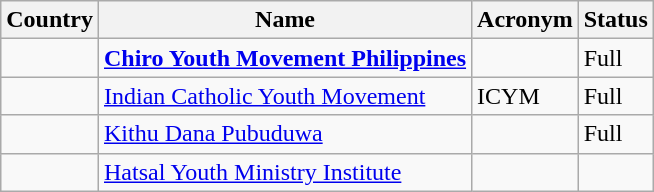<table class="wikitable sortable">
<tr>
<th>Country</th>
<th>Name</th>
<th>Acronym</th>
<th>Status</th>
</tr>
<tr>
<td></td>
<td><strong><a href='#'>Chiro Youth Movement Philippines</a></strong></td>
<td></td>
<td>Full</td>
</tr>
<tr>
<td></td>
<td><a href='#'>Indian Catholic Youth Movement</a></td>
<td>ICYM</td>
<td>Full</td>
</tr>
<tr>
<td></td>
<td><a href='#'>Kithu Dana Pubuduwa</a></td>
<td></td>
<td>Full</td>
</tr>
<tr>
<td></td>
<td><a href='#'>Hatsal Youth Ministry Institute</a></td>
<td></td>
<td></td>
</tr>
</table>
